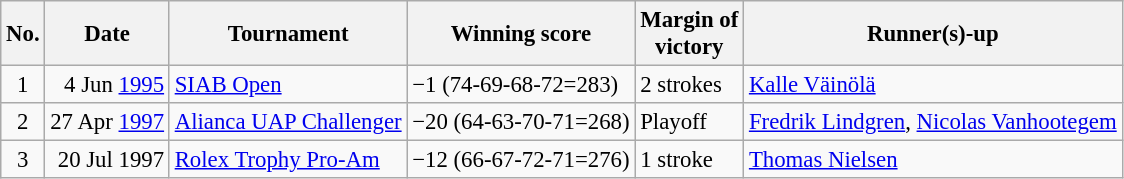<table class="wikitable" style="font-size:95%;">
<tr>
<th>No.</th>
<th>Date</th>
<th>Tournament</th>
<th>Winning score</th>
<th>Margin of<br>victory</th>
<th>Runner(s)-up</th>
</tr>
<tr>
<td align=center>1</td>
<td align=right>4 Jun <a href='#'>1995</a></td>
<td><a href='#'>SIAB Open</a></td>
<td>−1 (74-69-68-72=283)</td>
<td>2 strokes</td>
<td> <a href='#'>Kalle Väinölä</a></td>
</tr>
<tr>
<td align=center>2</td>
<td align=right>27 Apr <a href='#'>1997</a></td>
<td><a href='#'>Alianca UAP Challenger</a></td>
<td>−20 (64-63-70-71=268)</td>
<td>Playoff</td>
<td> <a href='#'>Fredrik Lindgren</a>,  <a href='#'>Nicolas Vanhootegem</a></td>
</tr>
<tr>
<td align=center>3</td>
<td align=right>20 Jul 1997</td>
<td><a href='#'>Rolex Trophy Pro-Am</a></td>
<td>−12 (66-67-72-71=276)</td>
<td>1 stroke</td>
<td> <a href='#'>Thomas Nielsen</a></td>
</tr>
</table>
